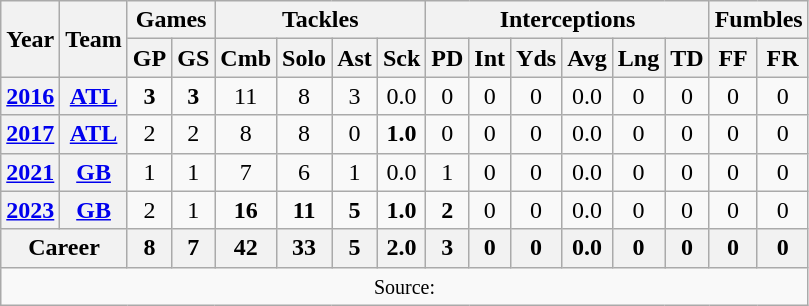<table class="wikitable" style="text-align: center;">
<tr>
<th rowspan="2">Year</th>
<th rowspan="2">Team</th>
<th colspan="2">Games</th>
<th colspan="4">Tackles</th>
<th colspan="6">Interceptions</th>
<th colspan="2">Fumbles</th>
</tr>
<tr>
<th>GP</th>
<th>GS</th>
<th>Cmb</th>
<th>Solo</th>
<th>Ast</th>
<th>Sck</th>
<th>PD</th>
<th>Int</th>
<th>Yds</th>
<th>Avg</th>
<th>Lng</th>
<th>TD</th>
<th>FF</th>
<th>FR</th>
</tr>
<tr>
<th><a href='#'>2016</a></th>
<th><a href='#'>ATL</a></th>
<td><strong>3</strong></td>
<td><strong>3</strong></td>
<td>11</td>
<td>8</td>
<td>3</td>
<td>0.0</td>
<td>0</td>
<td>0</td>
<td>0</td>
<td>0.0</td>
<td>0</td>
<td>0</td>
<td>0</td>
<td>0</td>
</tr>
<tr>
<th><a href='#'>2017</a></th>
<th><a href='#'>ATL</a></th>
<td>2</td>
<td>2</td>
<td>8</td>
<td>8</td>
<td>0</td>
<td><strong>1.0</strong></td>
<td>0</td>
<td>0</td>
<td>0</td>
<td>0.0</td>
<td>0</td>
<td>0</td>
<td>0</td>
<td>0</td>
</tr>
<tr>
<th><a href='#'>2021</a></th>
<th><a href='#'>GB</a></th>
<td>1</td>
<td>1</td>
<td>7</td>
<td>6</td>
<td>1</td>
<td>0.0</td>
<td>1</td>
<td>0</td>
<td>0</td>
<td>0.0</td>
<td>0</td>
<td>0</td>
<td>0</td>
<td>0</td>
</tr>
<tr>
<th><a href='#'>2023</a></th>
<th><a href='#'>GB</a></th>
<td>2</td>
<td>1</td>
<td><strong>16</strong></td>
<td><strong>11</strong></td>
<td><strong>5</strong></td>
<td><strong>1.0</strong></td>
<td><strong>2</strong></td>
<td>0</td>
<td>0</td>
<td>0.0</td>
<td>0</td>
<td>0</td>
<td>0</td>
<td>0</td>
</tr>
<tr>
<th colspan="2">Career</th>
<th>8</th>
<th>7</th>
<th>42</th>
<th>33</th>
<th>5</th>
<th>2.0</th>
<th>3</th>
<th>0</th>
<th>0</th>
<th>0.0</th>
<th>0</th>
<th>0</th>
<th>0</th>
<th>0</th>
</tr>
<tr>
<td colspan="17"><small>Source: </small></td>
</tr>
</table>
